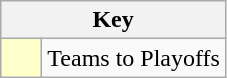<table class="wikitable" style="text-align: center;">
<tr>
<th colspan=2>Key</th>
</tr>
<tr>
<td style="background:#ffffcc; width:20px;"></td>
<td align=left>Teams to Playoffs</td>
</tr>
</table>
